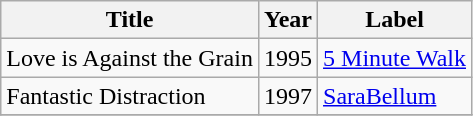<table class="wikitable">
<tr>
<th>Title</th>
<th>Year</th>
<th>Label</th>
</tr>
<tr --->
<td>Love is Against the Grain</td>
<td>1995</td>
<td><a href='#'>5 Minute Walk</a></td>
</tr>
<tr --->
<td>Fantastic Distraction</td>
<td>1997</td>
<td><a href='#'>SaraBellum</a></td>
</tr>
<tr --->
</tr>
</table>
